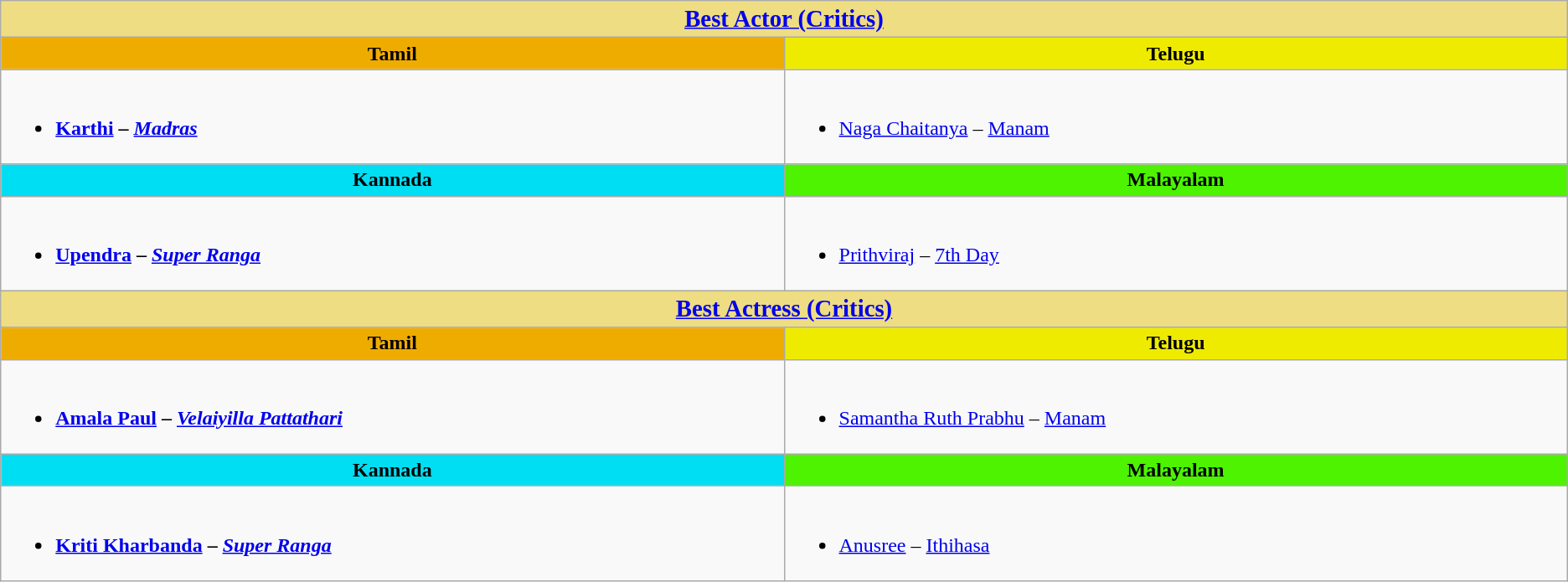<table class="wikitable" |>
<tr>
<th colspan="2" ! style="background:#eedd82; width:3000px; text-align:center;"><big><a href='#'>Best Actor (Critics)</a></big></th>
</tr>
<tr>
<th ! style="background:#efac00; width:50%; text-align:center;">Tamil</th>
<th ! style="background:#efeb00; width:50%; text-align:center;">Telugu</th>
</tr>
<tr>
<td valign="top"><br><ul><li><strong><a href='#'>Karthi</a> – <em><a href='#'>Madras</a><strong><em></li></ul></td>
<td valign="top"><br><ul><li></strong><a href='#'>Naga Chaitanya</a> – </em><a href='#'>Manam</a></em></strong></li></ul></td>
</tr>
<tr>
<th ! style="background:#00def3; text-align:center;">Kannada</th>
<th ! style="background:#4df300; text-align:center;">Malayalam</th>
</tr>
<tr>
<td><br><ul><li><strong><a href='#'>Upendra</a> – <em><a href='#'>Super Ranga</a><strong><em></li></ul></td>
<td><br><ul><li></strong><a href='#'>Prithviraj</a> – </em><a href='#'>7th Day</a></em></strong></li></ul></td>
</tr>
<tr>
<th colspan="2" ! style="background:#eedd82; text-align:center;"><big><a href='#'>Best Actress (Critics)</a></big></th>
</tr>
<tr>
<th ! style="background:#efac00; text-align:center;">Tamil</th>
<th ! style="background:#efeb00; text-align:center;">Telugu</th>
</tr>
<tr>
<td valign="top"><br><ul><li><strong><a href='#'>Amala Paul</a> – <em><a href='#'>Velaiyilla Pattathari</a><strong><em></li></ul></td>
<td valign="top"><br><ul><li></strong><a href='#'>Samantha Ruth Prabhu</a> – </em><a href='#'>Manam</a></em></strong></li></ul></td>
</tr>
<tr>
<th ! style="background:#00def3; text-align:center;">Kannada</th>
<th ! style="background:#4df300; text-align:center;">Malayalam</th>
</tr>
<tr>
<td><br><ul><li><strong><a href='#'>Kriti Kharbanda</a> – <em><a href='#'>Super Ranga</a><strong><em></li></ul></td>
<td><br><ul><li></strong><a href='#'>Anusree</a> – </em><a href='#'>Ithihasa</a></em></strong></li></ul></td>
</tr>
</table>
